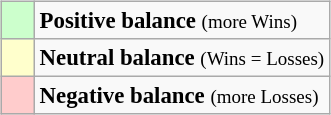<table class="wikitable" style="float:right; font-size:95%">
<tr>
<td style="background:#ccffcc;">    </td>
<td><strong>Positive balance</strong> <small>(more Wins)</small></td>
</tr>
<tr>
<td style="background:#ffffcc;">    </td>
<td><strong>Neutral balance</strong> <small>(Wins = Losses)</small></td>
</tr>
<tr>
<td style="background:#ffcccc;">    </td>
<td><strong>Negative balance</strong> <small>(more Losses)</small></td>
</tr>
</table>
